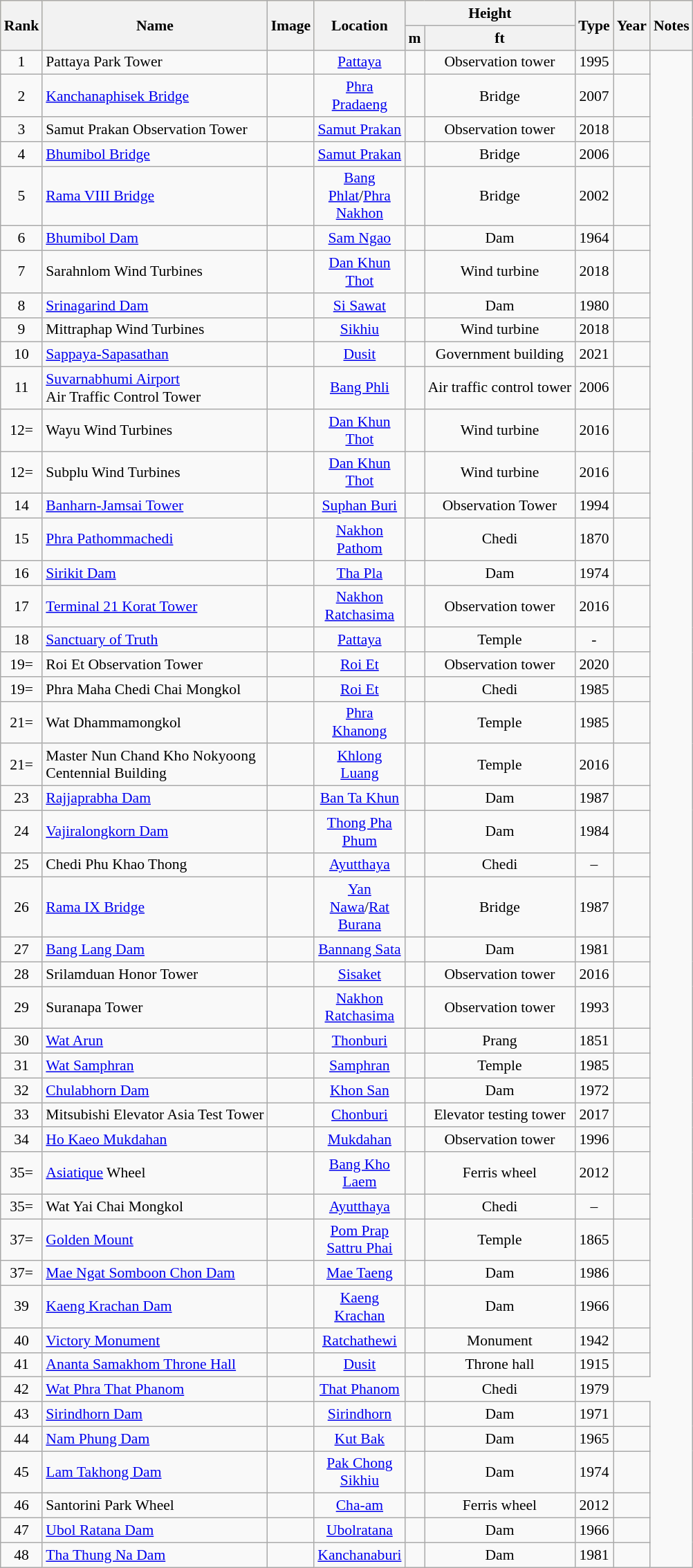<table class="wikitable sortable mw-datatable static-row-numbers" style="text-align:center; font-size:90%">
<tr style="background:#f9ecb6;">
<th rowspan="2">Rank</th>
<th rowspan="2"class="unsortable">Name</th>
<th rowspan="2">Image</th>
<th rowspan="2" width="50px">Location</th>
<th colspan="2">Height</th>
<th rowspan="2">Type</th>
<th rowspan="2">Year</th>
<th rowspan="2">Notes</th>
</tr>
<tr>
<th>m</th>
<th>ft</th>
</tr>
<tr>
<td>1</td>
<td align="left">Pattaya Park Tower</td>
<td></td>
<td><a href='#'>Pattaya</a></td>
<td></td>
<td>Observation tower</td>
<td>1995</td>
<td></td>
</tr>
<tr>
<td>2</td>
<td align="left"><a href='#'>Kanchanaphisek Bridge</a></td>
<td></td>
<td><a href='#'>Phra Pradaeng</a></td>
<td></td>
<td>Bridge</td>
<td>2007</td>
<td></td>
</tr>
<tr>
<td>3</td>
<td align="left">Samut Prakan Observation Tower</td>
<td></td>
<td><a href='#'>Samut Prakan</a></td>
<td></td>
<td>Observation tower</td>
<td>2018</td>
<td></td>
</tr>
<tr>
<td>4</td>
<td align="left"><a href='#'>Bhumibol Bridge</a></td>
<td></td>
<td><a href='#'>Samut Prakan</a></td>
<td></td>
<td>Bridge</td>
<td>2006</td>
<td></td>
</tr>
<tr>
<td>5</td>
<td align="left"><a href='#'>Rama VIII Bridge</a></td>
<td></td>
<td><a href='#'>Bang Phlat</a>/<a href='#'>Phra Nakhon</a></td>
<td></td>
<td>Bridge</td>
<td>2002</td>
<td></td>
</tr>
<tr>
<td>6</td>
<td align="left"><a href='#'>Bhumibol Dam</a></td>
<td></td>
<td><a href='#'>Sam Ngao</a></td>
<td></td>
<td>Dam</td>
<td>1964</td>
<td></td>
</tr>
<tr>
<td>7</td>
<td align="left">Sarahnlom Wind Turbines</td>
<td></td>
<td><a href='#'>Dan Khun Thot</a></td>
<td></td>
<td>Wind turbine</td>
<td>2018</td>
<td></td>
</tr>
<tr>
<td>8</td>
<td align="left"><a href='#'>Srinagarind Dam</a></td>
<td></td>
<td><a href='#'>Si Sawat</a></td>
<td></td>
<td>Dam</td>
<td>1980</td>
<td></td>
</tr>
<tr>
<td>9</td>
<td align="left">Mittraphap Wind Turbines</td>
<td></td>
<td><a href='#'>Sikhiu</a></td>
<td></td>
<td>Wind turbine</td>
<td>2018</td>
<td></td>
</tr>
<tr>
<td>10</td>
<td align="left"><a href='#'>Sappaya-Sapasathan</a></td>
<td></td>
<td><a href='#'>Dusit</a></td>
<td></td>
<td>Government building</td>
<td>2021</td>
<td></td>
</tr>
<tr>
<td>11</td>
<td align="left"><a href='#'>Suvarnabhumi Airport</a> <br>Air Traffic Control Tower</td>
<td></td>
<td><a href='#'>Bang Phli</a></td>
<td></td>
<td>Air traffic control tower</td>
<td>2006</td>
<td></td>
</tr>
<tr>
<td>12=</td>
<td align="left">Wayu Wind Turbines</td>
<td></td>
<td><a href='#'>Dan Khun Thot</a></td>
<td></td>
<td>Wind turbine</td>
<td>2016</td>
<td></td>
</tr>
<tr>
<td>12=</td>
<td align="left">Subplu Wind Turbines</td>
<td></td>
<td><a href='#'>Dan Khun Thot</a></td>
<td></td>
<td>Wind turbine</td>
<td>2016</td>
<td></td>
</tr>
<tr>
<td>14</td>
<td align="left"><a href='#'>Banharn-Jamsai Tower</a></td>
<td></td>
<td><a href='#'>Suphan Buri</a></td>
<td></td>
<td>Observation Tower</td>
<td>1994</td>
<td></td>
</tr>
<tr>
<td>15</td>
<td align="left"><a href='#'>Phra Pathommachedi</a></td>
<td></td>
<td><a href='#'>Nakhon Pathom</a></td>
<td></td>
<td>Chedi</td>
<td>1870</td>
<td></td>
</tr>
<tr>
<td>16</td>
<td align="left"><a href='#'>Sirikit Dam</a></td>
<td></td>
<td><a href='#'>Tha Pla</a></td>
<td></td>
<td>Dam</td>
<td>1974</td>
<td></td>
</tr>
<tr>
<td>17</td>
<td align="left"><a href='#'>Terminal 21 Korat Tower</a></td>
<td></td>
<td><a href='#'>Nakhon Ratchasima</a></td>
<td></td>
<td>Observation tower</td>
<td>2016</td>
<td></td>
</tr>
<tr>
<td>18</td>
<td align="left"><a href='#'>Sanctuary of Truth</a></td>
<td></td>
<td><a href='#'>Pattaya</a></td>
<td></td>
<td>Temple</td>
<td>-</td>
<td></td>
</tr>
<tr>
<td>19=</td>
<td align="left">Roi Et Observation Tower</td>
<td></td>
<td><a href='#'>Roi Et</a></td>
<td></td>
<td>Observation tower</td>
<td>2020</td>
<td></td>
</tr>
<tr>
<td>19=</td>
<td align="left">Phra Maha Chedi Chai Mongkol</td>
<td></td>
<td><a href='#'>Roi Et</a></td>
<td></td>
<td>Chedi</td>
<td>1985</td>
<td></td>
</tr>
<tr>
<td>21=</td>
<td align="left">Wat Dhammamongkol</td>
<td></td>
<td><a href='#'>Phra Khanong</a></td>
<td></td>
<td>Temple</td>
<td>1985</td>
<td></td>
</tr>
<tr>
<td>21=</td>
<td align="left">Master Nun Chand Kho Nokyoong <br>Centennial Building</td>
<td></td>
<td><a href='#'>Khlong Luang</a></td>
<td></td>
<td>Temple</td>
<td>2016</td>
<td></td>
</tr>
<tr>
<td>23</td>
<td align="left"><a href='#'>Rajjaprabha Dam</a></td>
<td></td>
<td><a href='#'>Ban Ta Khun</a></td>
<td></td>
<td>Dam</td>
<td>1987</td>
<td></td>
</tr>
<tr>
<td>24</td>
<td align="left"><a href='#'>Vajiralongkorn Dam</a></td>
<td></td>
<td><a href='#'>Thong Pha Phum</a></td>
<td></td>
<td>Dam</td>
<td>1984</td>
<td></td>
</tr>
<tr>
<td>25</td>
<td align="left">Chedi Phu Khao Thong</td>
<td></td>
<td><a href='#'>Ayutthaya</a></td>
<td></td>
<td>Chedi</td>
<td>–</td>
<td></td>
</tr>
<tr>
<td>26</td>
<td align="left"><a href='#'>Rama IX Bridge</a></td>
<td></td>
<td><a href='#'>Yan Nawa</a>/<a href='#'>Rat Burana</a></td>
<td></td>
<td>Bridge</td>
<td>1987</td>
<td></td>
</tr>
<tr>
<td>27</td>
<td align="left"><a href='#'>Bang Lang Dam</a></td>
<td></td>
<td><a href='#'>Bannang Sata</a></td>
<td></td>
<td>Dam</td>
<td>1981</td>
<td></td>
</tr>
<tr>
<td>28</td>
<td align="left">Srilamduan Honor Tower</td>
<td></td>
<td><a href='#'>Sisaket</a></td>
<td></td>
<td>Observation tower</td>
<td>2016</td>
<td></td>
</tr>
<tr>
<td>29</td>
<td align="left">Suranapa Tower</td>
<td></td>
<td><a href='#'>Nakhon Ratchasima</a></td>
<td></td>
<td>Observation tower</td>
<td>1993</td>
<td></td>
</tr>
<tr>
<td>30</td>
<td align="left"><a href='#'>Wat Arun</a></td>
<td></td>
<td><a href='#'>Thonburi</a></td>
<td></td>
<td>Prang</td>
<td>1851</td>
<td></td>
</tr>
<tr>
<td>31</td>
<td align="left"><a href='#'>Wat Samphran</a></td>
<td></td>
<td><a href='#'>Samphran</a></td>
<td></td>
<td>Temple</td>
<td>1985</td>
<td></td>
</tr>
<tr>
<td>32</td>
<td align="left"><a href='#'>Chulabhorn Dam</a></td>
<td></td>
<td><a href='#'>Khon San</a></td>
<td></td>
<td>Dam</td>
<td>1972</td>
<td></td>
</tr>
<tr>
<td>33</td>
<td align="left">Mitsubishi Elevator Asia Test Tower</td>
<td></td>
<td><a href='#'>Chonburi</a></td>
<td></td>
<td>Elevator testing tower</td>
<td>2017</td>
<td></td>
</tr>
<tr>
<td>34</td>
<td align="left"><a href='#'>Ho Kaeo Mukdahan</a></td>
<td></td>
<td><a href='#'>Mukdahan</a></td>
<td></td>
<td>Observation tower</td>
<td>1996</td>
<td></td>
</tr>
<tr>
<td>35=</td>
<td align="left"><a href='#'>Asiatique</a> Wheel</td>
<td></td>
<td><a href='#'>Bang Kho Laem</a></td>
<td></td>
<td>Ferris wheel</td>
<td>2012</td>
<td></td>
</tr>
<tr>
<td>35=</td>
<td align="left">Wat Yai Chai Mongkol</td>
<td></td>
<td><a href='#'>Ayutthaya</a></td>
<td></td>
<td>Chedi</td>
<td>–</td>
<td></td>
</tr>
<tr>
<td>37=</td>
<td align="left"><a href='#'>Golden Mount</a></td>
<td></td>
<td><a href='#'>Pom Prap Sattru Phai</a></td>
<td></td>
<td>Temple</td>
<td>1865</td>
<td></td>
</tr>
<tr>
<td>37=</td>
<td align="left"><a href='#'>Mae Ngat Somboon Chon Dam</a></td>
<td></td>
<td><a href='#'>Mae Taeng</a></td>
<td></td>
<td>Dam</td>
<td>1986</td>
<td></td>
</tr>
<tr>
<td>39</td>
<td align="left"><a href='#'>Kaeng Krachan Dam</a></td>
<td></td>
<td><a href='#'>Kaeng Krachan</a></td>
<td></td>
<td>Dam</td>
<td>1966</td>
<td></td>
</tr>
<tr>
<td>40</td>
<td align="left"><a href='#'>Victory Monument</a></td>
<td></td>
<td><a href='#'>Ratchathewi</a></td>
<td></td>
<td>Monument</td>
<td>1942</td>
<td></td>
</tr>
<tr>
<td>41</td>
<td align="left"><a href='#'>Ananta Samakhom Throne Hall</a></td>
<td></td>
<td><a href='#'>Dusit</a></td>
<td></td>
<td>Throne hall</td>
<td>1915</td>
<td></td>
</tr>
<tr>
<td>42</td>
<td align="left"><a href='#'>Wat Phra That Phanom</a></td>
<td></td>
<td><a href='#'>That Phanom</a></td>
<td></td>
<td>Chedi</td>
<td>1979</td>
</tr>
<tr>
<td>43</td>
<td align="left"><a href='#'>Sirindhorn Dam</a></td>
<td></td>
<td><a href='#'>Sirindhorn</a></td>
<td></td>
<td>Dam</td>
<td>1971</td>
<td></td>
</tr>
<tr>
<td>44</td>
<td align="left"><a href='#'>Nam Phung Dam</a></td>
<td></td>
<td><a href='#'>Kut Bak</a></td>
<td></td>
<td>Dam</td>
<td>1965</td>
<td></td>
</tr>
<tr>
<td>45</td>
<td align="left"><a href='#'>Lam Takhong Dam</a></td>
<td></td>
<td><a href='#'>Pak Chong</a><br><a href='#'>Sikhiu</a></td>
<td></td>
<td>Dam</td>
<td>1974</td>
<td></td>
</tr>
<tr>
<td>46</td>
<td align="left">Santorini Park Wheel</td>
<td></td>
<td><a href='#'>Cha-am</a></td>
<td></td>
<td>Ferris wheel</td>
<td>2012</td>
<td></td>
</tr>
<tr>
<td>47</td>
<td align="left"><a href='#'>Ubol Ratana Dam</a></td>
<td></td>
<td><a href='#'>Ubolratana</a></td>
<td></td>
<td>Dam</td>
<td>1966</td>
<td></td>
</tr>
<tr>
<td>48</td>
<td align="left"><a href='#'>Tha Thung Na Dam</a></td>
<td></td>
<td><a href='#'>Kanchanaburi</a></td>
<td></td>
<td>Dam</td>
<td>1981</td>
<td></td>
</tr>
</table>
